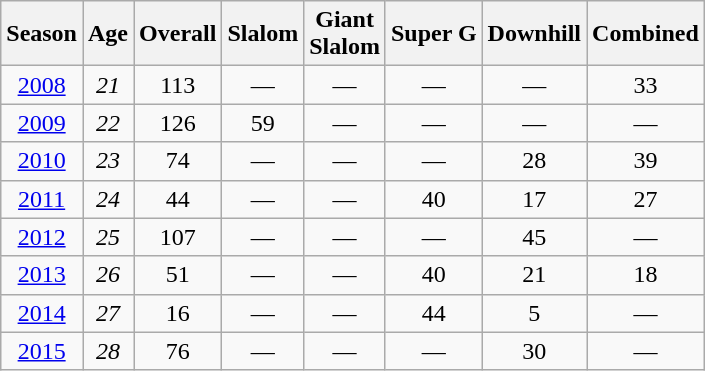<table class=wikitable style="text-align:center">
<tr>
<th>Season</th>
<th>Age</th>
<th>Overall</th>
<th>Slalom</th>
<th>Giant<br>Slalom</th>
<th>Super G</th>
<th>Downhill</th>
<th>Combined</th>
</tr>
<tr>
<td><a href='#'>2008</a></td>
<td><em>21</em></td>
<td>113</td>
<td>—</td>
<td>—</td>
<td>—</td>
<td>—</td>
<td>33</td>
</tr>
<tr>
<td><a href='#'>2009</a></td>
<td><em>22</em></td>
<td>126</td>
<td>59</td>
<td>—</td>
<td>—</td>
<td>—</td>
<td>—</td>
</tr>
<tr>
<td><a href='#'>2010</a></td>
<td><em>23</em></td>
<td>74</td>
<td>—</td>
<td>—</td>
<td>—</td>
<td>28</td>
<td>39</td>
</tr>
<tr>
<td><a href='#'>2011</a></td>
<td><em>24</em></td>
<td>44</td>
<td>—</td>
<td>—</td>
<td>40</td>
<td>17</td>
<td>27</td>
</tr>
<tr>
<td><a href='#'>2012</a></td>
<td><em>25</em></td>
<td>107</td>
<td>—</td>
<td>—</td>
<td>—</td>
<td>45</td>
<td>—</td>
</tr>
<tr>
<td><a href='#'>2013</a></td>
<td><em>26</em></td>
<td>51</td>
<td>—</td>
<td>—</td>
<td>40</td>
<td>21</td>
<td>18</td>
</tr>
<tr>
<td><a href='#'>2014</a></td>
<td><em>27</em></td>
<td>16</td>
<td>—</td>
<td>—</td>
<td>44</td>
<td>5</td>
<td>—</td>
</tr>
<tr>
<td><a href='#'>2015</a></td>
<td><em>28</em></td>
<td>76</td>
<td>—</td>
<td>—</td>
<td>—</td>
<td>30</td>
<td>—</td>
</tr>
</table>
